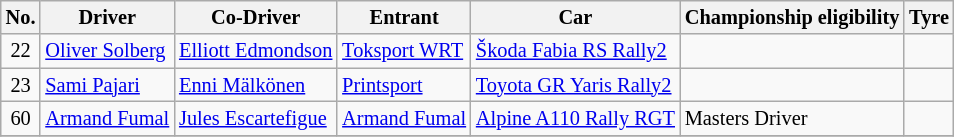<table class="wikitable" style="font-size: 85%;">
<tr>
<th>No.</th>
<th>Driver</th>
<th>Co-Driver</th>
<th>Entrant</th>
<th>Car</th>
<th>Championship eligibility</th>
<th>Tyre</th>
</tr>
<tr>
<td align="center">22</td>
<td> <a href='#'>Oliver Solberg</a></td>
<td> <a href='#'>Elliott Edmondson</a></td>
<td> <a href='#'>Toksport WRT</a></td>
<td><a href='#'>Škoda Fabia RS Rally2</a></td>
<td></td>
<td align="center"></td>
</tr>
<tr>
<td align="center">23</td>
<td> <a href='#'>Sami Pajari</a></td>
<td> <a href='#'>Enni Mälkönen</a></td>
<td> <a href='#'>Printsport</a></td>
<td><a href='#'>Toyota GR Yaris Rally2</a></td>
<td></td>
<td align="center"></td>
</tr>
<tr>
<td align="center">60</td>
<td> <a href='#'>Armand Fumal</a></td>
<td> <a href='#'>Jules Escartefigue</a></td>
<td> <a href='#'>Armand Fumal</a></td>
<td><a href='#'>Alpine A110 Rally RGT</a></td>
<td>Masters Driver</td>
<td align="center"></td>
</tr>
<tr>
</tr>
</table>
